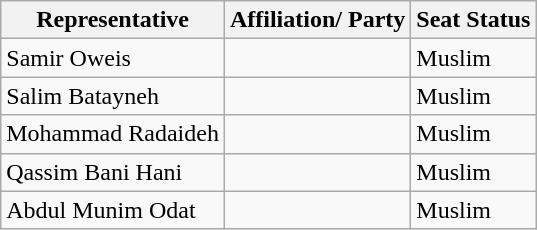<table class="wikitable">
<tr>
<th>Representative</th>
<th>Affiliation/ Party</th>
<th>Seat Status</th>
</tr>
<tr>
<td>Samir Oweis</td>
<td></td>
<td>Muslim</td>
</tr>
<tr>
<td>Salim Batayneh</td>
<td></td>
<td>Muslim</td>
</tr>
<tr>
<td>Mohammad Radaideh</td>
<td></td>
<td>Muslim</td>
</tr>
<tr>
<td>Qassim Bani Hani</td>
<td></td>
<td>Muslim</td>
</tr>
<tr>
<td>Abdul Munim Odat</td>
<td></td>
<td>Muslim</td>
</tr>
</table>
